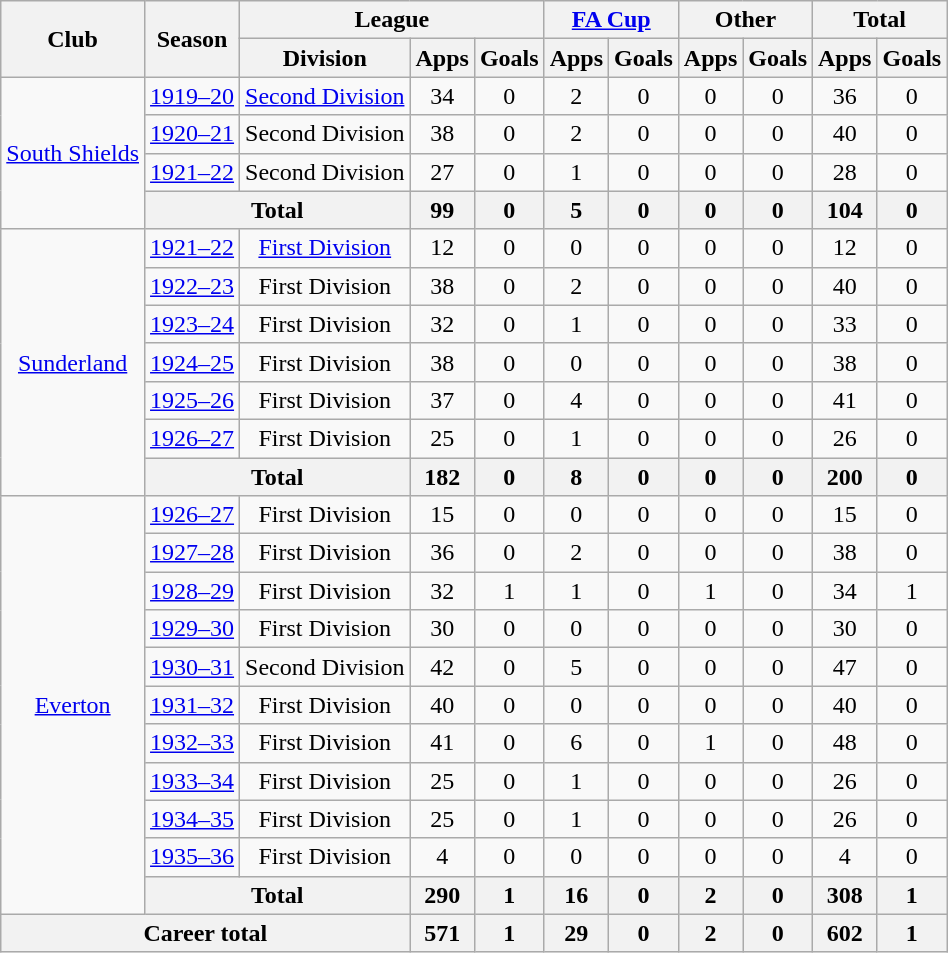<table class="wikitable" style="text-align:center">
<tr>
<th rowspan="2">Club</th>
<th rowspan="2">Season</th>
<th colspan="3">League</th>
<th colspan="2"><a href='#'>FA Cup</a></th>
<th colspan="2">Other</th>
<th colspan="2">Total</th>
</tr>
<tr>
<th>Division</th>
<th>Apps</th>
<th>Goals</th>
<th>Apps</th>
<th>Goals</th>
<th>Apps</th>
<th>Goals</th>
<th>Apps</th>
<th>Goals</th>
</tr>
<tr>
<td rowspan="4"><a href='#'>South Shields</a></td>
<td><a href='#'>1919–20</a></td>
<td><a href='#'>Second Division</a></td>
<td>34</td>
<td>0</td>
<td>2</td>
<td>0</td>
<td>0</td>
<td>0</td>
<td>36</td>
<td>0</td>
</tr>
<tr>
<td><a href='#'>1920–21</a></td>
<td>Second Division</td>
<td>38</td>
<td>0</td>
<td>2</td>
<td>0</td>
<td>0</td>
<td>0</td>
<td>40</td>
<td>0</td>
</tr>
<tr>
<td><a href='#'>1921–22</a></td>
<td>Second Division</td>
<td>27</td>
<td>0</td>
<td>1</td>
<td>0</td>
<td>0</td>
<td>0</td>
<td>28</td>
<td>0</td>
</tr>
<tr>
<th colspan="2">Total</th>
<th>99</th>
<th>0</th>
<th>5</th>
<th>0</th>
<th>0</th>
<th>0</th>
<th>104</th>
<th>0</th>
</tr>
<tr>
<td rowspan="7"><a href='#'>Sunderland</a></td>
<td><a href='#'>1921–22</a></td>
<td><a href='#'>First Division</a></td>
<td>12</td>
<td>0</td>
<td>0</td>
<td>0</td>
<td>0</td>
<td>0</td>
<td>12</td>
<td>0</td>
</tr>
<tr>
<td><a href='#'>1922–23</a></td>
<td>First Division</td>
<td>38</td>
<td>0</td>
<td>2</td>
<td>0</td>
<td>0</td>
<td>0</td>
<td>40</td>
<td>0</td>
</tr>
<tr>
<td><a href='#'>1923–24</a></td>
<td>First Division</td>
<td>32</td>
<td>0</td>
<td>1</td>
<td>0</td>
<td>0</td>
<td>0</td>
<td>33</td>
<td>0</td>
</tr>
<tr>
<td><a href='#'>1924–25</a></td>
<td>First Division</td>
<td>38</td>
<td>0</td>
<td>0</td>
<td>0</td>
<td>0</td>
<td>0</td>
<td>38</td>
<td>0</td>
</tr>
<tr>
<td><a href='#'>1925–26</a></td>
<td>First Division</td>
<td>37</td>
<td>0</td>
<td>4</td>
<td>0</td>
<td>0</td>
<td>0</td>
<td>41</td>
<td>0</td>
</tr>
<tr>
<td><a href='#'>1926–27</a></td>
<td>First Division</td>
<td>25</td>
<td>0</td>
<td>1</td>
<td>0</td>
<td>0</td>
<td>0</td>
<td>26</td>
<td>0</td>
</tr>
<tr>
<th colspan="2">Total</th>
<th>182</th>
<th>0</th>
<th>8</th>
<th>0</th>
<th>0</th>
<th>0</th>
<th>200</th>
<th>0</th>
</tr>
<tr>
<td rowspan="11"><a href='#'>Everton</a></td>
<td><a href='#'>1926–27</a></td>
<td>First Division</td>
<td>15</td>
<td>0</td>
<td>0</td>
<td>0</td>
<td>0</td>
<td>0</td>
<td>15</td>
<td>0</td>
</tr>
<tr>
<td><a href='#'>1927–28</a></td>
<td>First Division</td>
<td>36</td>
<td>0</td>
<td>2</td>
<td>0</td>
<td>0</td>
<td>0</td>
<td>38</td>
<td>0</td>
</tr>
<tr>
<td><a href='#'>1928–29</a></td>
<td>First Division</td>
<td>32</td>
<td>1</td>
<td>1</td>
<td>0</td>
<td>1</td>
<td>0</td>
<td>34</td>
<td>1</td>
</tr>
<tr>
<td><a href='#'>1929–30</a></td>
<td>First Division</td>
<td>30</td>
<td>0</td>
<td>0</td>
<td>0</td>
<td>0</td>
<td>0</td>
<td>30</td>
<td>0</td>
</tr>
<tr>
<td><a href='#'>1930–31</a></td>
<td>Second Division</td>
<td>42</td>
<td>0</td>
<td>5</td>
<td>0</td>
<td>0</td>
<td>0</td>
<td>47</td>
<td>0</td>
</tr>
<tr>
<td><a href='#'>1931–32</a></td>
<td>First Division</td>
<td>40</td>
<td>0</td>
<td>0</td>
<td>0</td>
<td>0</td>
<td>0</td>
<td>40</td>
<td>0</td>
</tr>
<tr>
<td><a href='#'>1932–33</a></td>
<td>First Division</td>
<td>41</td>
<td>0</td>
<td>6</td>
<td>0</td>
<td>1</td>
<td>0</td>
<td>48</td>
<td>0</td>
</tr>
<tr>
<td><a href='#'>1933–34</a></td>
<td>First Division</td>
<td>25</td>
<td>0</td>
<td>1</td>
<td>0</td>
<td>0</td>
<td>0</td>
<td>26</td>
<td>0</td>
</tr>
<tr>
<td><a href='#'>1934–35</a></td>
<td>First Division</td>
<td>25</td>
<td>0</td>
<td>1</td>
<td>0</td>
<td>0</td>
<td>0</td>
<td>26</td>
<td>0</td>
</tr>
<tr>
<td><a href='#'>1935–36</a></td>
<td>First Division</td>
<td>4</td>
<td>0</td>
<td>0</td>
<td>0</td>
<td>0</td>
<td>0</td>
<td>4</td>
<td>0</td>
</tr>
<tr>
<th colspan="2">Total</th>
<th>290</th>
<th>1</th>
<th>16</th>
<th>0</th>
<th>2</th>
<th>0</th>
<th>308</th>
<th>1</th>
</tr>
<tr>
<th colspan="3">Career total</th>
<th>571</th>
<th>1</th>
<th>29</th>
<th>0</th>
<th>2</th>
<th>0</th>
<th>602</th>
<th>1</th>
</tr>
</table>
